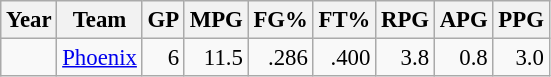<table class="wikitable sortable" style="font-size:95%; text-align:right;">
<tr>
<th>Year</th>
<th>Team</th>
<th>GP</th>
<th>MPG</th>
<th>FG%</th>
<th>FT%</th>
<th>RPG</th>
<th>APG</th>
<th>PPG</th>
</tr>
<tr>
<td align="left"></td>
<td align="left"><a href='#'>Phoenix</a></td>
<td>6</td>
<td>11.5</td>
<td>.286</td>
<td>.400</td>
<td>3.8</td>
<td>0.8</td>
<td>3.0</td>
</tr>
</table>
